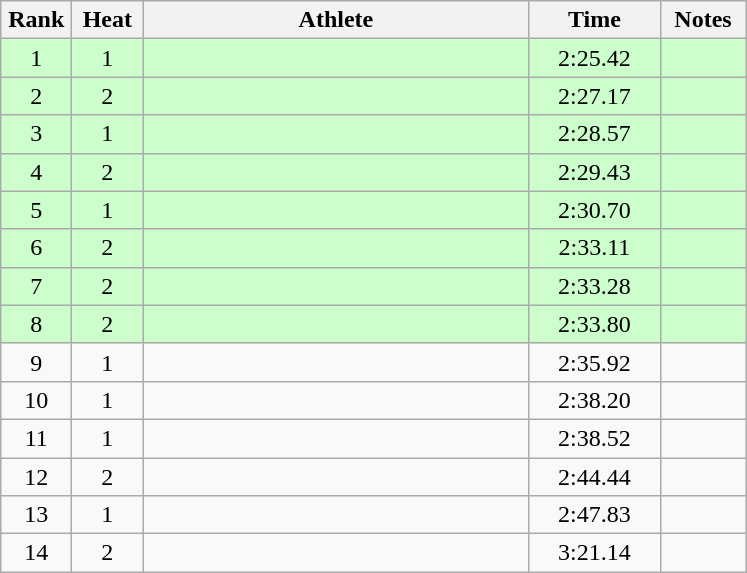<table class="wikitable" style="text-align:center">
<tr>
<th width=40>Rank</th>
<th width=40>Heat</th>
<th width=250>Athlete</th>
<th width=80>Time</th>
<th width=50>Notes</th>
</tr>
<tr bgcolor=ccffcc>
<td>1</td>
<td>1</td>
<td align=left></td>
<td>2:25.42</td>
<td></td>
</tr>
<tr bgcolor=ccffcc>
<td>2</td>
<td>2</td>
<td align=left></td>
<td>2:27.17</td>
<td></td>
</tr>
<tr bgcolor=ccffcc>
<td>3</td>
<td>1</td>
<td align=left></td>
<td>2:28.57</td>
<td></td>
</tr>
<tr bgcolor=ccffcc>
<td>4</td>
<td>2</td>
<td align=left></td>
<td>2:29.43</td>
<td></td>
</tr>
<tr bgcolor=ccffcc>
<td>5</td>
<td>1</td>
<td align=left></td>
<td>2:30.70</td>
<td></td>
</tr>
<tr bgcolor=ccffcc>
<td>6</td>
<td>2</td>
<td align=left></td>
<td>2:33.11</td>
<td></td>
</tr>
<tr bgcolor=ccffcc>
<td>7</td>
<td>2</td>
<td align=left></td>
<td>2:33.28</td>
<td></td>
</tr>
<tr bgcolor=ccffcc>
<td>8</td>
<td>2</td>
<td align=left></td>
<td>2:33.80</td>
<td></td>
</tr>
<tr>
<td>9</td>
<td>1</td>
<td align=left></td>
<td>2:35.92</td>
<td></td>
</tr>
<tr>
<td>10</td>
<td>1</td>
<td align=left></td>
<td>2:38.20</td>
<td></td>
</tr>
<tr>
<td>11</td>
<td>1</td>
<td align=left></td>
<td>2:38.52</td>
<td></td>
</tr>
<tr>
<td>12</td>
<td>2</td>
<td align=left></td>
<td>2:44.44</td>
<td></td>
</tr>
<tr>
<td>13</td>
<td>1</td>
<td align=left></td>
<td>2:47.83</td>
<td></td>
</tr>
<tr>
<td>14</td>
<td>2</td>
<td align=left></td>
<td>3:21.14</td>
<td></td>
</tr>
</table>
